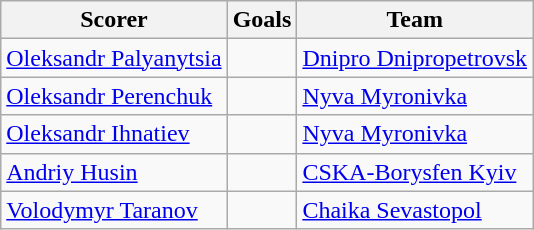<table class=wikitable>
<tr>
<th>Scorer</th>
<th>Goals</th>
<th>Team</th>
</tr>
<tr>
<td> <a href='#'>Oleksandr Palyanytsia</a></td>
<td></td>
<td><a href='#'>Dnipro Dnipropetrovsk</a></td>
</tr>
<tr>
<td> <a href='#'>Oleksandr Perenchuk</a></td>
<td></td>
<td><a href='#'>Nyva Myronivka</a></td>
</tr>
<tr>
<td> <a href='#'>Oleksandr Ihnatiev</a></td>
<td></td>
<td><a href='#'>Nyva Myronivka</a></td>
</tr>
<tr>
<td> <a href='#'>Andriy Husin</a></td>
<td></td>
<td><a href='#'>CSKA-Borysfen Kyiv</a></td>
</tr>
<tr>
<td> <a href='#'>Volodymyr Taranov</a></td>
<td></td>
<td><a href='#'>Chaika Sevastopol</a></td>
</tr>
</table>
